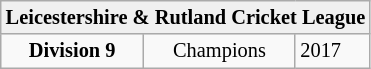<table class="wikitable" style="font-size:85%">
<tr>
<td colspan=3; style="background:#f0f0f0; text-align: center; font-weight: bold;">Leicestershire & Rutland Cricket League</td>
</tr>
<tr>
<td style="text-align: center; font-weight: bold;">Division 9</td>
<td style="text-align: center;">Champions</td>
<td style="text-align: left;">2017</td>
</tr>
</table>
